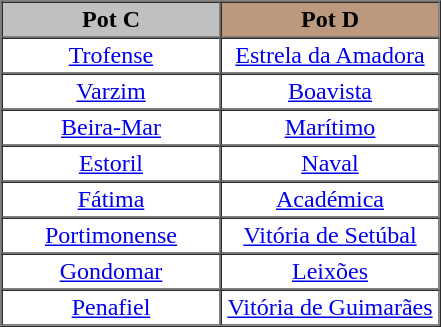<table border="1" cellpadding="2" cellspacing="0">
<tr>
<th - width="140" style="background:#C0C0C0;">Pot C</th>
<th - width="140" colspan="2" style="background:#BC987E;">Pot D</th>
</tr>
<tr>
<td align="center"><a href='#'>Trofense</a></td>
<td align="center"><a href='#'>Estrela da Amadora</a></td>
</tr>
<tr>
<td align="center"><a href='#'>Varzim</a></td>
<td align="center"><a href='#'>Boavista</a></td>
</tr>
<tr>
<td align="center"><a href='#'>Beira-Mar</a></td>
<td align="center"><a href='#'>Marítimo</a></td>
</tr>
<tr>
<td align="center"><a href='#'>Estoril</a></td>
<td align="center"><a href='#'>Naval</a></td>
</tr>
<tr>
<td align="center"><a href='#'>Fátima</a></td>
<td align="center"><a href='#'>Académica</a></td>
</tr>
<tr>
<td align="center"><a href='#'>Portimonense</a></td>
<td align="center"><a href='#'>Vitória de Setúbal</a></td>
</tr>
<tr>
<td align="center"><a href='#'>Gondomar</a></td>
<td align="center"><a href='#'>Leixões</a></td>
</tr>
<tr>
<td align="center"><a href='#'>Penafiel</a></td>
<td align="center"><a href='#'>Vitória de Guimarães</a></td>
</tr>
<tr>
</tr>
</table>
